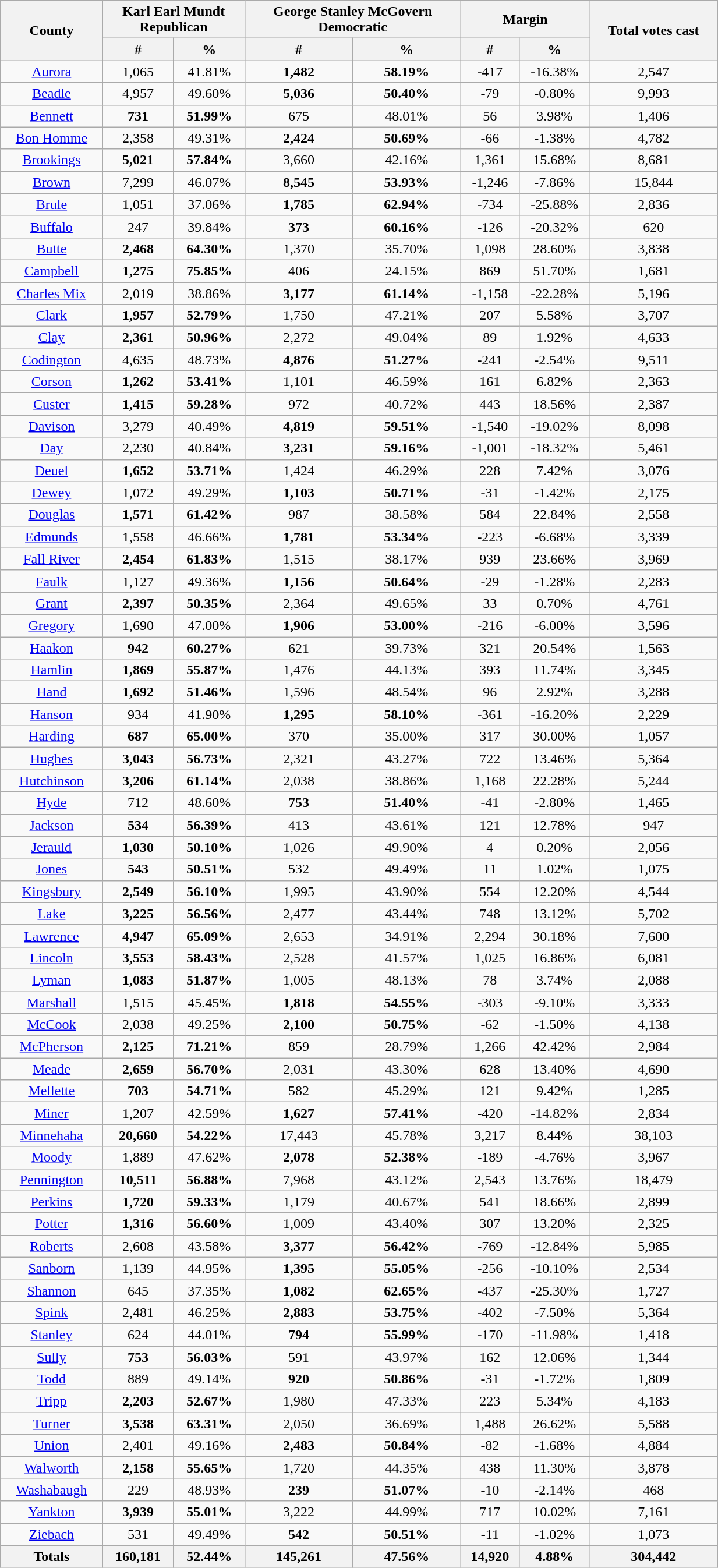<table class="wikitable sortable" width="65%">
<tr>
<th rowspan="2">County</th>
<th colspan="2">Karl Earl Mundt<br>Republican</th>
<th colspan="2">George Stanley McGovern<br>Democratic</th>
<th colspan="2">Margin</th>
<th rowspan="2">Total votes cast</th>
</tr>
<tr style="text-align:center;">
<th data-sort-type="number">#</th>
<th data-sort-type="number">%</th>
<th data-sort-type="number">#</th>
<th data-sort-type="number">%</th>
<th data-sort-type="number">#</th>
<th data-sort-type="number">%</th>
</tr>
<tr style="text-align:center;">
<td><a href='#'>Aurora</a></td>
<td>1,065</td>
<td>41.81%</td>
<td><strong>1,482</strong></td>
<td><strong>58.19%</strong></td>
<td>-417</td>
<td>-16.38%</td>
<td>2,547</td>
</tr>
<tr style="text-align:center;">
<td><a href='#'>Beadle</a></td>
<td>4,957</td>
<td>49.60%</td>
<td><strong>5,036</strong></td>
<td><strong>50.40%</strong></td>
<td>-79</td>
<td>-0.80%</td>
<td>9,993</td>
</tr>
<tr style="text-align:center;">
<td><a href='#'>Bennett</a></td>
<td><strong>731</strong></td>
<td><strong>51.99%</strong></td>
<td>675</td>
<td>48.01%</td>
<td>56</td>
<td>3.98%</td>
<td>1,406</td>
</tr>
<tr style="text-align:center;">
<td><a href='#'>Bon Homme</a></td>
<td>2,358</td>
<td>49.31%</td>
<td><strong>2,424</strong></td>
<td><strong>50.69%</strong></td>
<td>-66</td>
<td>-1.38%</td>
<td>4,782</td>
</tr>
<tr style="text-align:center;">
<td><a href='#'>Brookings</a></td>
<td><strong>5,021</strong></td>
<td><strong>57.84%</strong></td>
<td>3,660</td>
<td>42.16%</td>
<td>1,361</td>
<td>15.68%</td>
<td>8,681</td>
</tr>
<tr style="text-align:center;">
<td><a href='#'>Brown</a></td>
<td>7,299</td>
<td>46.07%</td>
<td><strong>8,545</strong></td>
<td><strong>53.93%</strong></td>
<td>-1,246</td>
<td>-7.86%</td>
<td>15,844</td>
</tr>
<tr style="text-align:center;">
<td><a href='#'>Brule</a></td>
<td>1,051</td>
<td>37.06%</td>
<td><strong>1,785</strong></td>
<td><strong>62.94%</strong></td>
<td>-734</td>
<td>-25.88%</td>
<td>2,836</td>
</tr>
<tr style="text-align:center;">
<td><a href='#'>Buffalo</a></td>
<td>247</td>
<td>39.84%</td>
<td><strong>373</strong></td>
<td><strong>60.16%</strong></td>
<td>-126</td>
<td>-20.32%</td>
<td>620</td>
</tr>
<tr style="text-align:center;">
<td><a href='#'>Butte</a></td>
<td><strong>2,468</strong></td>
<td><strong>64.30%</strong></td>
<td>1,370</td>
<td>35.70%</td>
<td>1,098</td>
<td>28.60%</td>
<td>3,838</td>
</tr>
<tr style="text-align:center;">
<td><a href='#'>Campbell</a></td>
<td><strong>1,275</strong></td>
<td><strong>75.85%</strong></td>
<td>406</td>
<td>24.15%</td>
<td>869</td>
<td>51.70%</td>
<td>1,681</td>
</tr>
<tr style="text-align:center;">
<td><a href='#'>Charles Mix</a></td>
<td>2,019</td>
<td>38.86%</td>
<td><strong>3,177</strong></td>
<td><strong>61.14%</strong></td>
<td>-1,158</td>
<td>-22.28%</td>
<td>5,196</td>
</tr>
<tr style="text-align:center;">
<td><a href='#'>Clark</a></td>
<td><strong>1,957</strong></td>
<td><strong>52.79%</strong></td>
<td>1,750</td>
<td>47.21%</td>
<td>207</td>
<td>5.58%</td>
<td>3,707</td>
</tr>
<tr style="text-align:center;">
<td><a href='#'>Clay</a></td>
<td><strong>2,361</strong></td>
<td><strong>50.96%</strong></td>
<td>2,272</td>
<td>49.04%</td>
<td>89</td>
<td>1.92%</td>
<td>4,633</td>
</tr>
<tr style="text-align:center;">
<td><a href='#'>Codington</a></td>
<td>4,635</td>
<td>48.73%</td>
<td><strong>4,876</strong></td>
<td><strong>51.27%</strong></td>
<td>-241</td>
<td>-2.54%</td>
<td>9,511</td>
</tr>
<tr style="text-align:center;">
<td><a href='#'>Corson</a></td>
<td><strong>1,262</strong></td>
<td><strong>53.41%</strong></td>
<td>1,101</td>
<td>46.59%</td>
<td>161</td>
<td>6.82%</td>
<td>2,363</td>
</tr>
<tr style="text-align:center;">
<td><a href='#'>Custer</a></td>
<td><strong>1,415</strong></td>
<td><strong>59.28%</strong></td>
<td>972</td>
<td>40.72%</td>
<td>443</td>
<td>18.56%</td>
<td>2,387</td>
</tr>
<tr style="text-align:center;">
<td><a href='#'>Davison</a></td>
<td>3,279</td>
<td>40.49%</td>
<td><strong>4,819</strong></td>
<td><strong>59.51%</strong></td>
<td>-1,540</td>
<td>-19.02%</td>
<td>8,098</td>
</tr>
<tr style="text-align:center;">
<td><a href='#'>Day</a></td>
<td>2,230</td>
<td>40.84%</td>
<td><strong>3,231</strong></td>
<td><strong>59.16%</strong></td>
<td>-1,001</td>
<td>-18.32%</td>
<td>5,461</td>
</tr>
<tr style="text-align:center;">
<td><a href='#'>Deuel</a></td>
<td><strong>1,652</strong></td>
<td><strong>53.71%</strong></td>
<td>1,424</td>
<td>46.29%</td>
<td>228</td>
<td>7.42%</td>
<td>3,076</td>
</tr>
<tr style="text-align:center;">
<td><a href='#'>Dewey</a></td>
<td>1,072</td>
<td>49.29%</td>
<td><strong>1,103</strong></td>
<td><strong>50.71%</strong></td>
<td>-31</td>
<td>-1.42%</td>
<td>2,175</td>
</tr>
<tr style="text-align:center;">
<td><a href='#'>Douglas</a></td>
<td><strong>1,571</strong></td>
<td><strong>61.42%</strong></td>
<td>987</td>
<td>38.58%</td>
<td>584</td>
<td>22.84%</td>
<td>2,558</td>
</tr>
<tr style="text-align:center;">
<td><a href='#'>Edmunds</a></td>
<td>1,558</td>
<td>46.66%</td>
<td><strong>1,781</strong></td>
<td><strong>53.34%</strong></td>
<td>-223</td>
<td>-6.68%</td>
<td>3,339</td>
</tr>
<tr style="text-align:center;">
<td><a href='#'>Fall River</a></td>
<td><strong>2,454</strong></td>
<td><strong>61.83%</strong></td>
<td>1,515</td>
<td>38.17%</td>
<td>939</td>
<td>23.66%</td>
<td>3,969</td>
</tr>
<tr style="text-align:center;">
<td><a href='#'>Faulk</a></td>
<td>1,127</td>
<td>49.36%</td>
<td><strong>1,156</strong></td>
<td><strong>50.64%</strong></td>
<td>-29</td>
<td>-1.28%</td>
<td>2,283</td>
</tr>
<tr style="text-align:center;">
<td><a href='#'>Grant</a></td>
<td><strong>2,397</strong></td>
<td><strong>50.35%</strong></td>
<td>2,364</td>
<td>49.65%</td>
<td>33</td>
<td>0.70%</td>
<td>4,761</td>
</tr>
<tr style="text-align:center;">
<td><a href='#'>Gregory</a></td>
<td>1,690</td>
<td>47.00%</td>
<td><strong>1,906</strong></td>
<td><strong>53.00%</strong></td>
<td>-216</td>
<td>-6.00%</td>
<td>3,596</td>
</tr>
<tr style="text-align:center;">
<td><a href='#'>Haakon</a></td>
<td><strong>942</strong></td>
<td><strong>60.27%</strong></td>
<td>621</td>
<td>39.73%</td>
<td>321</td>
<td>20.54%</td>
<td>1,563</td>
</tr>
<tr style="text-align:center;">
<td><a href='#'>Hamlin</a></td>
<td><strong>1,869</strong></td>
<td><strong>55.87%</strong></td>
<td>1,476</td>
<td>44.13%</td>
<td>393</td>
<td>11.74%</td>
<td>3,345</td>
</tr>
<tr style="text-align:center;">
<td><a href='#'>Hand</a></td>
<td><strong>1,692</strong></td>
<td><strong>51.46%</strong></td>
<td>1,596</td>
<td>48.54%</td>
<td>96</td>
<td>2.92%</td>
<td>3,288</td>
</tr>
<tr style="text-align:center;">
<td><a href='#'>Hanson</a></td>
<td>934</td>
<td>41.90%</td>
<td><strong>1,295</strong></td>
<td><strong>58.10%</strong></td>
<td>-361</td>
<td>-16.20%</td>
<td>2,229</td>
</tr>
<tr style="text-align:center;">
<td><a href='#'>Harding</a></td>
<td><strong>687</strong></td>
<td><strong>65.00%</strong></td>
<td>370</td>
<td>35.00%</td>
<td>317</td>
<td>30.00%</td>
<td>1,057</td>
</tr>
<tr style="text-align:center;">
<td><a href='#'>Hughes</a></td>
<td><strong>3,043</strong></td>
<td><strong>56.73%</strong></td>
<td>2,321</td>
<td>43.27%</td>
<td>722</td>
<td>13.46%</td>
<td>5,364</td>
</tr>
<tr style="text-align:center;">
<td><a href='#'>Hutchinson</a></td>
<td><strong>3,206</strong></td>
<td><strong>61.14%</strong></td>
<td>2,038</td>
<td>38.86%</td>
<td>1,168</td>
<td>22.28%</td>
<td>5,244</td>
</tr>
<tr style="text-align:center;">
<td><a href='#'>Hyde</a></td>
<td>712</td>
<td>48.60%</td>
<td><strong>753</strong></td>
<td><strong>51.40%</strong></td>
<td>-41</td>
<td>-2.80%</td>
<td>1,465</td>
</tr>
<tr style="text-align:center;">
<td><a href='#'>Jackson</a></td>
<td><strong>534</strong></td>
<td><strong>56.39%</strong></td>
<td>413</td>
<td>43.61%</td>
<td>121</td>
<td>12.78%</td>
<td>947</td>
</tr>
<tr style="text-align:center;">
<td><a href='#'>Jerauld</a></td>
<td><strong>1,030</strong></td>
<td><strong>50.10%</strong></td>
<td>1,026</td>
<td>49.90%</td>
<td>4</td>
<td>0.20%</td>
<td>2,056</td>
</tr>
<tr style="text-align:center;">
<td><a href='#'>Jones</a></td>
<td><strong>543</strong></td>
<td><strong>50.51%</strong></td>
<td>532</td>
<td>49.49%</td>
<td>11</td>
<td>1.02%</td>
<td>1,075</td>
</tr>
<tr style="text-align:center;">
<td><a href='#'>Kingsbury</a></td>
<td><strong>2,549</strong></td>
<td><strong>56.10%</strong></td>
<td>1,995</td>
<td>43.90%</td>
<td>554</td>
<td>12.20%</td>
<td>4,544</td>
</tr>
<tr style="text-align:center;">
<td><a href='#'>Lake</a></td>
<td><strong>3,225</strong></td>
<td><strong>56.56%</strong></td>
<td>2,477</td>
<td>43.44%</td>
<td>748</td>
<td>13.12%</td>
<td>5,702</td>
</tr>
<tr style="text-align:center;">
<td><a href='#'>Lawrence</a></td>
<td><strong>4,947</strong></td>
<td><strong>65.09%</strong></td>
<td>2,653</td>
<td>34.91%</td>
<td>2,294</td>
<td>30.18%</td>
<td>7,600</td>
</tr>
<tr style="text-align:center;">
<td><a href='#'>Lincoln</a></td>
<td><strong>3,553</strong></td>
<td><strong>58.43%</strong></td>
<td>2,528</td>
<td>41.57%</td>
<td>1,025</td>
<td>16.86%</td>
<td>6,081</td>
</tr>
<tr style="text-align:center;">
<td><a href='#'>Lyman</a></td>
<td><strong>1,083</strong></td>
<td><strong>51.87%</strong></td>
<td>1,005</td>
<td>48.13%</td>
<td>78</td>
<td>3.74%</td>
<td>2,088</td>
</tr>
<tr style="text-align:center;">
<td><a href='#'>Marshall</a></td>
<td>1,515</td>
<td>45.45%</td>
<td><strong>1,818</strong></td>
<td><strong>54.55%</strong></td>
<td>-303</td>
<td>-9.10%</td>
<td>3,333</td>
</tr>
<tr style="text-align:center;">
<td><a href='#'>McCook</a></td>
<td>2,038</td>
<td>49.25%</td>
<td><strong>2,100</strong></td>
<td><strong>50.75%</strong></td>
<td>-62</td>
<td>-1.50%</td>
<td>4,138</td>
</tr>
<tr style="text-align:center;">
<td><a href='#'>McPherson</a></td>
<td><strong>2,125</strong></td>
<td><strong>71.21%</strong></td>
<td>859</td>
<td>28.79%</td>
<td>1,266</td>
<td>42.42%</td>
<td>2,984</td>
</tr>
<tr style="text-align:center;">
<td><a href='#'>Meade</a></td>
<td><strong>2,659</strong></td>
<td><strong>56.70%</strong></td>
<td>2,031</td>
<td>43.30%</td>
<td>628</td>
<td>13.40%</td>
<td>4,690</td>
</tr>
<tr style="text-align:center;">
<td><a href='#'>Mellette</a></td>
<td><strong>703</strong></td>
<td><strong>54.71%</strong></td>
<td>582</td>
<td>45.29%</td>
<td>121</td>
<td>9.42%</td>
<td>1,285</td>
</tr>
<tr style="text-align:center;">
<td><a href='#'>Miner</a></td>
<td>1,207</td>
<td>42.59%</td>
<td><strong>1,627</strong></td>
<td><strong>57.41%</strong></td>
<td>-420</td>
<td>-14.82%</td>
<td>2,834</td>
</tr>
<tr style="text-align:center;">
<td><a href='#'>Minnehaha</a></td>
<td><strong>20,660</strong></td>
<td><strong>54.22%</strong></td>
<td>17,443</td>
<td>45.78%</td>
<td>3,217</td>
<td>8.44%</td>
<td>38,103</td>
</tr>
<tr style="text-align:center;">
<td><a href='#'>Moody</a></td>
<td>1,889</td>
<td>47.62%</td>
<td><strong>2,078</strong></td>
<td><strong>52.38%</strong></td>
<td>-189</td>
<td>-4.76%</td>
<td>3,967</td>
</tr>
<tr style="text-align:center;">
<td><a href='#'>Pennington</a></td>
<td><strong>10,511</strong></td>
<td><strong>56.88%</strong></td>
<td>7,968</td>
<td>43.12%</td>
<td>2,543</td>
<td>13.76%</td>
<td>18,479</td>
</tr>
<tr style="text-align:center;">
<td><a href='#'>Perkins</a></td>
<td><strong>1,720</strong></td>
<td><strong>59.33%</strong></td>
<td>1,179</td>
<td>40.67%</td>
<td>541</td>
<td>18.66%</td>
<td>2,899</td>
</tr>
<tr style="text-align:center;">
<td><a href='#'>Potter</a></td>
<td><strong>1,316</strong></td>
<td><strong>56.60%</strong></td>
<td>1,009</td>
<td>43.40%</td>
<td>307</td>
<td>13.20%</td>
<td>2,325</td>
</tr>
<tr style="text-align:center;">
<td><a href='#'>Roberts</a></td>
<td>2,608</td>
<td>43.58%</td>
<td><strong>3,377</strong></td>
<td><strong>56.42%</strong></td>
<td>-769</td>
<td>-12.84%</td>
<td>5,985</td>
</tr>
<tr style="text-align:center;">
<td><a href='#'>Sanborn</a></td>
<td>1,139</td>
<td>44.95%</td>
<td><strong>1,395</strong></td>
<td><strong>55.05%</strong></td>
<td>-256</td>
<td>-10.10%</td>
<td>2,534</td>
</tr>
<tr style="text-align:center;">
<td><a href='#'>Shannon</a></td>
<td>645</td>
<td>37.35%</td>
<td><strong>1,082</strong></td>
<td><strong>62.65%</strong></td>
<td>-437</td>
<td>-25.30%</td>
<td>1,727</td>
</tr>
<tr style="text-align:center;">
<td><a href='#'>Spink</a></td>
<td>2,481</td>
<td>46.25%</td>
<td><strong>2,883</strong></td>
<td><strong>53.75%</strong></td>
<td>-402</td>
<td>-7.50%</td>
<td>5,364</td>
</tr>
<tr style="text-align:center;">
<td><a href='#'>Stanley</a></td>
<td>624</td>
<td>44.01%</td>
<td><strong>794</strong></td>
<td><strong>55.99%</strong></td>
<td>-170</td>
<td>-11.98%</td>
<td>1,418</td>
</tr>
<tr style="text-align:center;">
<td><a href='#'>Sully</a></td>
<td><strong>753</strong></td>
<td><strong>56.03%</strong></td>
<td>591</td>
<td>43.97%</td>
<td>162</td>
<td>12.06%</td>
<td>1,344</td>
</tr>
<tr style="text-align:center;">
<td><a href='#'>Todd</a></td>
<td>889</td>
<td>49.14%</td>
<td><strong>920</strong></td>
<td><strong>50.86%</strong></td>
<td>-31</td>
<td>-1.72%</td>
<td>1,809</td>
</tr>
<tr style="text-align:center;">
<td><a href='#'>Tripp</a></td>
<td><strong>2,203</strong></td>
<td><strong>52.67%</strong></td>
<td>1,980</td>
<td>47.33%</td>
<td>223</td>
<td>5.34%</td>
<td>4,183</td>
</tr>
<tr style="text-align:center;">
<td><a href='#'>Turner</a></td>
<td><strong>3,538</strong></td>
<td><strong>63.31%</strong></td>
<td>2,050</td>
<td>36.69%</td>
<td>1,488</td>
<td>26.62%</td>
<td>5,588</td>
</tr>
<tr style="text-align:center;">
<td><a href='#'>Union</a></td>
<td>2,401</td>
<td>49.16%</td>
<td><strong>2,483</strong></td>
<td><strong>50.84%</strong></td>
<td>-82</td>
<td>-1.68%</td>
<td>4,884</td>
</tr>
<tr style="text-align:center;">
<td><a href='#'>Walworth</a></td>
<td><strong>2,158</strong></td>
<td><strong>55.65%</strong></td>
<td>1,720</td>
<td>44.35%</td>
<td>438</td>
<td>11.30%</td>
<td>3,878</td>
</tr>
<tr style="text-align:center;">
<td><a href='#'>Washabaugh</a></td>
<td>229</td>
<td>48.93%</td>
<td><strong>239</strong></td>
<td><strong>51.07%</strong></td>
<td>-10</td>
<td>-2.14%</td>
<td>468</td>
</tr>
<tr style="text-align:center;">
<td><a href='#'>Yankton</a></td>
<td><strong>3,939</strong></td>
<td><strong>55.01%</strong></td>
<td>3,222</td>
<td>44.99%</td>
<td>717</td>
<td>10.02%</td>
<td>7,161</td>
</tr>
<tr style="text-align:center;">
<td><a href='#'>Ziebach</a></td>
<td>531</td>
<td>49.49%</td>
<td><strong>542</strong></td>
<td><strong>50.51%</strong></td>
<td>-11</td>
<td>-1.02%</td>
<td>1,073</td>
</tr>
<tr style="text-align:center;">
<th>Totals</th>
<th>160,181</th>
<th>52.44%</th>
<th>145,261</th>
<th>47.56%</th>
<th>14,920</th>
<th>4.88%</th>
<th>304,442</th>
</tr>
</table>
